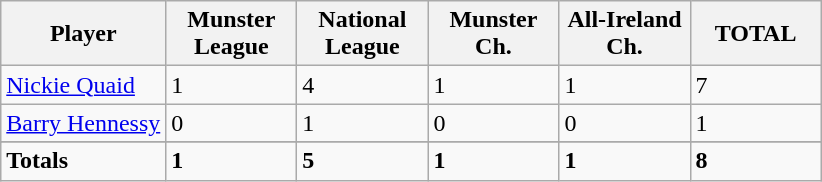<table class="wikitable sortable alternance" style="text-align: left;">
<tr>
<th><strong>Player</strong></th>
<th width=80>Munster League</th>
<th width=80>National League</th>
<th width=80>Munster Ch.</th>
<th width=80>All-Ireland Ch.</th>
<th width=80>TOTAL</th>
</tr>
<tr>
<td><a href='#'>Nickie Quaid</a></td>
<td>1</td>
<td>4</td>
<td>1</td>
<td>1</td>
<td>7</td>
</tr>
<tr>
<td><a href='#'>Barry Hennessy</a></td>
<td>0</td>
<td>1</td>
<td>0</td>
<td>0</td>
<td>1</td>
</tr>
<tr>
</tr>
<tr class="sortbottom">
<td colspan="1"><strong>Totals</strong></td>
<td><strong>1</strong></td>
<td><strong>5</strong></td>
<td><strong>1</strong></td>
<td><strong>1</strong></td>
<td><strong>8</strong></td>
</tr>
</table>
